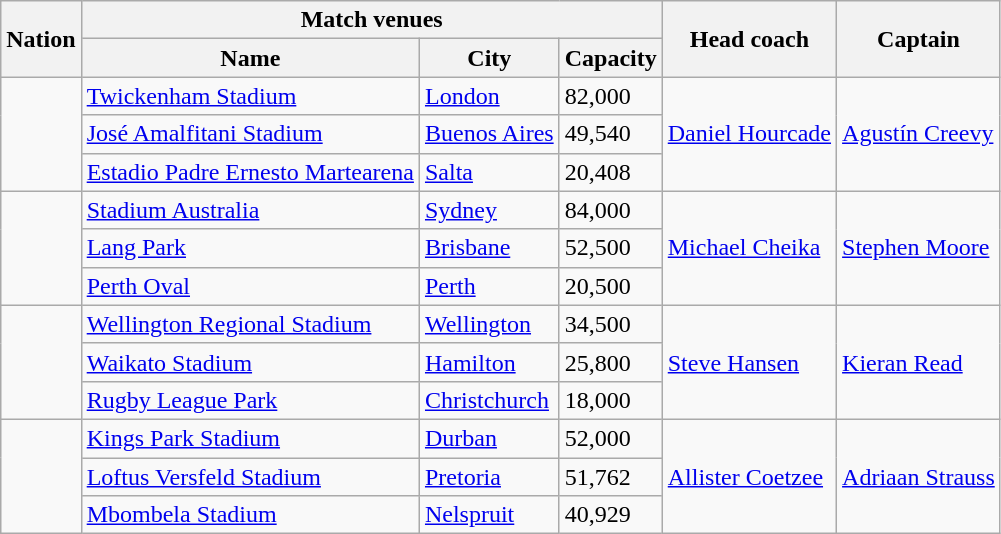<table class="wikitable">
<tr>
<th rowspan="2">Nation</th>
<th colspan="3">Match venues</th>
<th rowspan="2">Head coach</th>
<th rowspan="2">Captain</th>
</tr>
<tr>
<th>Name</th>
<th>City</th>
<th>Capacity</th>
</tr>
<tr>
<td rowspan="3"></td>
<td><a href='#'>Twickenham Stadium</a></td>
<td><a href='#'>London</a></td>
<td>82,000</td>
<td rowspan="3"> <a href='#'>Daniel Hourcade</a></td>
<td rowspan="3"><a href='#'>Agustín Creevy</a></td>
</tr>
<tr>
<td><a href='#'>José Amalfitani Stadium</a></td>
<td><a href='#'>Buenos Aires</a></td>
<td>49,540</td>
</tr>
<tr>
<td><a href='#'>Estadio Padre Ernesto Martearena</a></td>
<td><a href='#'>Salta</a></td>
<td>20,408</td>
</tr>
<tr>
<td rowspan="3"></td>
<td><a href='#'>Stadium Australia</a></td>
<td><a href='#'>Sydney</a></td>
<td>84,000</td>
<td rowspan="3"> <a href='#'>Michael Cheika</a></td>
<td rowspan="3"><a href='#'>Stephen Moore</a></td>
</tr>
<tr>
<td><a href='#'>Lang Park</a></td>
<td><a href='#'>Brisbane</a></td>
<td>52,500</td>
</tr>
<tr>
<td><a href='#'>Perth Oval</a></td>
<td><a href='#'>Perth</a></td>
<td>20,500</td>
</tr>
<tr>
<td rowspan="3"></td>
<td><a href='#'>Wellington Regional Stadium</a></td>
<td><a href='#'>Wellington</a></td>
<td>34,500</td>
<td rowspan="3"> <a href='#'>Steve Hansen</a></td>
<td rowspan="3"><a href='#'>Kieran Read</a></td>
</tr>
<tr>
<td><a href='#'>Waikato Stadium</a></td>
<td><a href='#'>Hamilton</a></td>
<td>25,800</td>
</tr>
<tr>
<td><a href='#'>Rugby League Park</a></td>
<td><a href='#'>Christchurch</a></td>
<td>18,000</td>
</tr>
<tr>
<td rowspan="3"></td>
<td><a href='#'>Kings Park Stadium</a></td>
<td><a href='#'>Durban</a></td>
<td>52,000</td>
<td rowspan="3"> <a href='#'>Allister Coetzee</a></td>
<td rowspan="3"><a href='#'>Adriaan Strauss</a></td>
</tr>
<tr>
<td><a href='#'>Loftus Versfeld Stadium</a></td>
<td><a href='#'>Pretoria</a></td>
<td>51,762</td>
</tr>
<tr>
<td><a href='#'>Mbombela Stadium</a></td>
<td><a href='#'>Nelspruit</a></td>
<td>40,929</td>
</tr>
</table>
